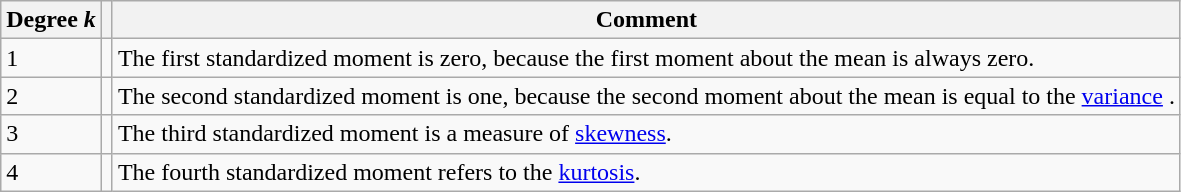<table class="wikitable">
<tr>
<th>Degree <em>k</em></th>
<th></th>
<th>Comment</th>
</tr>
<tr>
<td>1</td>
<td></td>
<td>The first standardized moment is zero, because the first moment about the mean is always zero.</td>
</tr>
<tr>
<td>2</td>
<td></td>
<td>The second standardized moment is one, because the second moment about the mean is equal to the <a href='#'>variance</a> .</td>
</tr>
<tr>
<td>3</td>
<td></td>
<td>The third standardized moment is a measure of <a href='#'>skewness</a>.</td>
</tr>
<tr>
<td>4</td>
<td></td>
<td>The fourth standardized moment refers to the <a href='#'>kurtosis</a>.</td>
</tr>
</table>
